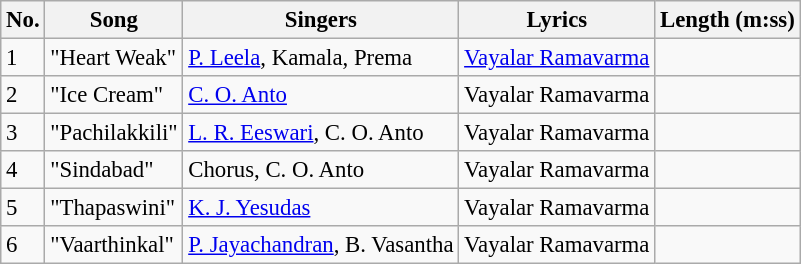<table class="wikitable" style="font-size:95%;">
<tr>
<th>No.</th>
<th>Song</th>
<th>Singers</th>
<th>Lyrics</th>
<th>Length (m:ss)</th>
</tr>
<tr>
<td>1</td>
<td>"Heart Weak"</td>
<td><a href='#'>P. Leela</a>, Kamala, Prema</td>
<td><a href='#'>Vayalar Ramavarma</a></td>
<td></td>
</tr>
<tr>
<td>2</td>
<td>"Ice Cream"</td>
<td><a href='#'>C. O. Anto</a></td>
<td>Vayalar Ramavarma</td>
<td></td>
</tr>
<tr>
<td>3</td>
<td>"Pachilakkili"</td>
<td><a href='#'>L. R. Eeswari</a>, C. O. Anto</td>
<td>Vayalar Ramavarma</td>
<td></td>
</tr>
<tr>
<td>4</td>
<td>"Sindabad"</td>
<td>Chorus, C. O. Anto</td>
<td>Vayalar Ramavarma</td>
<td></td>
</tr>
<tr>
<td>5</td>
<td>"Thapaswini"</td>
<td><a href='#'>K. J. Yesudas</a></td>
<td>Vayalar Ramavarma</td>
<td></td>
</tr>
<tr>
<td>6</td>
<td>"Vaarthinkal"</td>
<td><a href='#'>P. Jayachandran</a>, B. Vasantha</td>
<td>Vayalar Ramavarma</td>
<td></td>
</tr>
</table>
